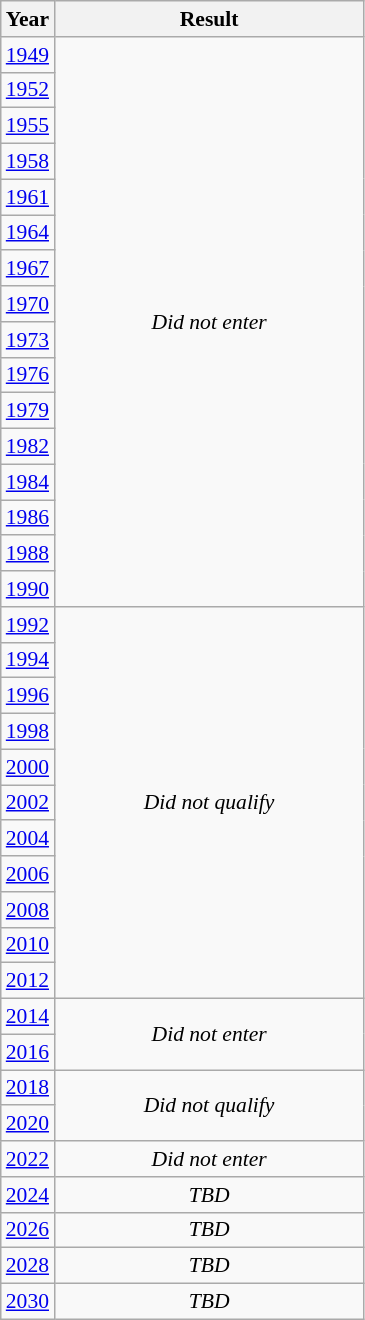<table class="wikitable" style="text-align: center; font-size:90%">
<tr>
<th>Year</th>
<th style="width:200px">Result</th>
</tr>
<tr>
<td> <a href='#'>1949</a></td>
<td rowspan="16"><em>Did not enter</em></td>
</tr>
<tr>
<td> <a href='#'>1952</a></td>
</tr>
<tr>
<td> <a href='#'>1955</a></td>
</tr>
<tr>
<td> <a href='#'>1958</a></td>
</tr>
<tr>
<td> <a href='#'>1961</a></td>
</tr>
<tr>
<td> <a href='#'>1964</a></td>
</tr>
<tr>
<td> <a href='#'>1967</a></td>
</tr>
<tr>
<td> <a href='#'>1970</a></td>
</tr>
<tr>
<td> <a href='#'>1973</a></td>
</tr>
<tr>
<td> <a href='#'>1976</a></td>
</tr>
<tr>
<td> <a href='#'>1979</a></td>
</tr>
<tr>
<td> <a href='#'>1982</a></td>
</tr>
<tr>
<td> <a href='#'>1984</a></td>
</tr>
<tr>
<td> <a href='#'>1986</a></td>
</tr>
<tr>
<td> <a href='#'>1988</a></td>
</tr>
<tr>
<td> <a href='#'>1990</a></td>
</tr>
<tr>
<td> <a href='#'>1992</a></td>
<td rowspan="11"><em>Did not qualify</em></td>
</tr>
<tr>
<td> <a href='#'>1994</a></td>
</tr>
<tr>
<td> <a href='#'>1996</a></td>
</tr>
<tr>
<td> <a href='#'>1998</a></td>
</tr>
<tr>
<td> <a href='#'>2000</a></td>
</tr>
<tr>
<td> <a href='#'>2002</a></td>
</tr>
<tr>
<td> <a href='#'>2004</a></td>
</tr>
<tr>
<td> <a href='#'>2006</a></td>
</tr>
<tr>
<td> <a href='#'>2008</a></td>
</tr>
<tr>
<td> <a href='#'>2010</a></td>
</tr>
<tr>
<td> <a href='#'>2012</a></td>
</tr>
<tr>
<td> <a href='#'>2014</a></td>
<td rowspan="2"><em>Did not enter</em></td>
</tr>
<tr>
<td> <a href='#'>2016</a></td>
</tr>
<tr>
<td> <a href='#'>2018</a></td>
<td rowspan="2"><em>Did not qualify</em></td>
</tr>
<tr>
<td> <a href='#'>2020</a></td>
</tr>
<tr>
<td> <a href='#'>2022</a></td>
<td><em>Did not enter</em></td>
</tr>
<tr>
<td> <a href='#'>2024</a></td>
<td><em>TBD</em></td>
</tr>
<tr>
<td> <a href='#'>2026</a></td>
<td><em>TBD</em></td>
</tr>
<tr>
<td> <a href='#'>2028</a></td>
<td><em>TBD</em></td>
</tr>
<tr>
<td> <a href='#'>2030</a></td>
<td><em>TBD</em></td>
</tr>
</table>
